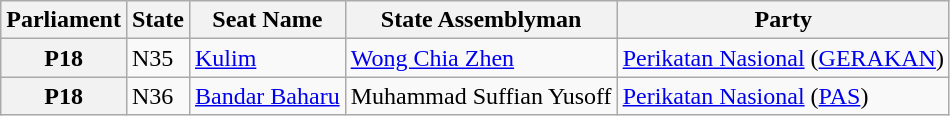<table class="wikitable">
<tr>
<th align="center">Parliament</th>
<th>State</th>
<th>Seat Name</th>
<th>State Assemblyman</th>
<th>Party</th>
</tr>
<tr>
<th align="left">P18</th>
<td>N35</td>
<td><a href='#'>Kulim</a></td>
<td><a href='#'>Wong Chia Zhen</a></td>
<td><a href='#'>Perikatan Nasional</a> (<a href='#'>GERAKAN</a>)</td>
</tr>
<tr>
<th align="left">P18</th>
<td>N36</td>
<td><a href='#'>Bandar Baharu</a></td>
<td>Muhammad Suffian Yusoff</td>
<td><a href='#'>Perikatan Nasional</a> (<a href='#'>PAS</a>)</td>
</tr>
</table>
